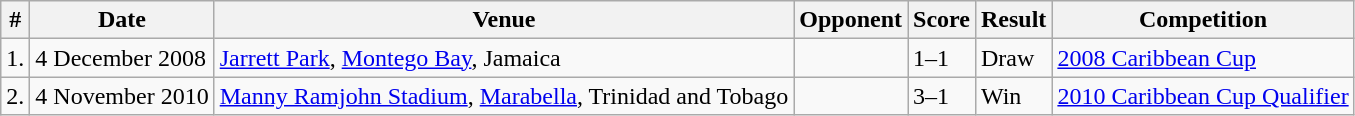<table class="wikitable">
<tr>
<th>#</th>
<th>Date</th>
<th>Venue</th>
<th>Opponent</th>
<th>Score</th>
<th>Result</th>
<th>Competition</th>
</tr>
<tr>
<td>1.</td>
<td>4 December 2008</td>
<td><a href='#'>Jarrett Park</a>, <a href='#'>Montego Bay</a>, Jamaica</td>
<td></td>
<td>1–1</td>
<td>Draw</td>
<td><a href='#'>2008 Caribbean Cup</a></td>
</tr>
<tr>
<td>2.</td>
<td>4 November 2010</td>
<td><a href='#'>Manny Ramjohn Stadium</a>, <a href='#'>Marabella</a>, Trinidad and Tobago</td>
<td></td>
<td>3–1</td>
<td>Win</td>
<td><a href='#'>2010 Caribbean Cup Qualifier</a></td>
</tr>
</table>
